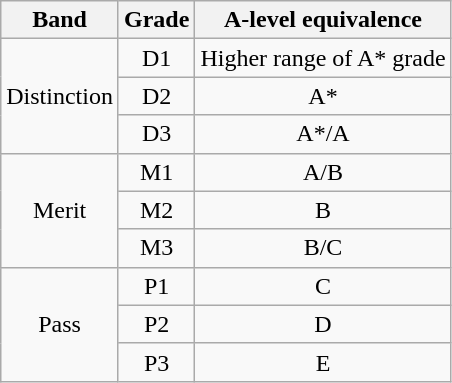<table class="wikitable" style="text-align:center">
<tr>
<th>Band</th>
<th>Grade</th>
<th>A-level equivalence</th>
</tr>
<tr>
<td rowspan="3">Distinction</td>
<td>D1</td>
<td>Higher range of A* grade</td>
</tr>
<tr>
<td> D2</td>
<td>A*</td>
</tr>
<tr>
<td> D3</td>
<td>A*/A</td>
</tr>
<tr>
<td rowspan="3">Merit</td>
<td>M1</td>
<td>A/B</td>
</tr>
<tr>
<td> M2</td>
<td>B</td>
</tr>
<tr>
<td> M3</td>
<td>B/C</td>
</tr>
<tr>
<td rowspan="3">Pass</td>
<td>P1</td>
<td>C</td>
</tr>
<tr>
<td>P2</td>
<td>D</td>
</tr>
<tr>
<td> P3</td>
<td>E</td>
</tr>
</table>
